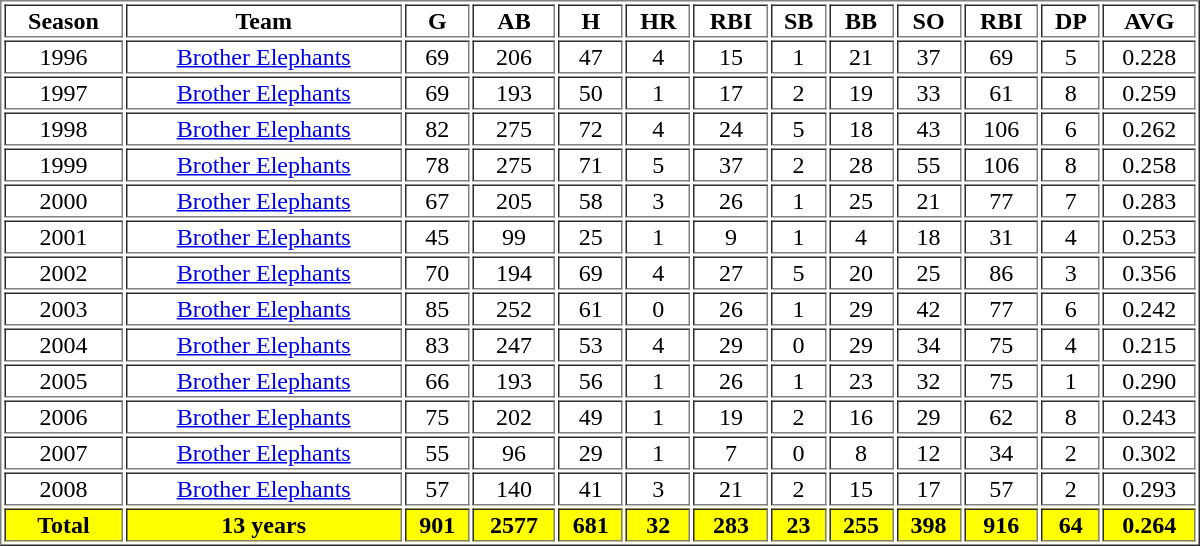<table Border=1 WIDTH=800PX>
<tr align=center>
<th>Season</th>
<th>Team</th>
<th>G</th>
<th>AB</th>
<th>H</th>
<th>HR</th>
<th>RBI</th>
<th>SB</th>
<th>BB</th>
<th>SO</th>
<th>RBI</th>
<th>DP</th>
<th>AVG</th>
</tr>
<tr align=center>
<td>1996</td>
<td><a href='#'>Brother Elephants</a></td>
<td>69</td>
<td>206</td>
<td>47</td>
<td>4</td>
<td>15</td>
<td>1</td>
<td>21</td>
<td>37</td>
<td>69</td>
<td>5</td>
<td>0.228</td>
</tr>
<tr align=center>
<td>1997</td>
<td><a href='#'>Brother Elephants</a></td>
<td>69</td>
<td>193</td>
<td>50</td>
<td>1</td>
<td>17</td>
<td>2</td>
<td>19</td>
<td>33</td>
<td>61</td>
<td>8</td>
<td>0.259</td>
</tr>
<tr align=center>
<td>1998</td>
<td><a href='#'>Brother Elephants</a></td>
<td>82</td>
<td>275</td>
<td>72</td>
<td>4</td>
<td>24</td>
<td>5</td>
<td>18</td>
<td>43</td>
<td>106</td>
<td>6</td>
<td>0.262</td>
</tr>
<tr align=center>
<td>1999</td>
<td><a href='#'>Brother Elephants</a></td>
<td>78</td>
<td>275</td>
<td>71</td>
<td>5</td>
<td>37</td>
<td>2</td>
<td>28</td>
<td>55</td>
<td>106</td>
<td>8</td>
<td>0.258</td>
</tr>
<tr align=center>
<td>2000</td>
<td><a href='#'>Brother Elephants</a></td>
<td>67</td>
<td>205</td>
<td>58</td>
<td>3</td>
<td>26</td>
<td>1</td>
<td>25</td>
<td>21</td>
<td>77</td>
<td>7</td>
<td>0.283</td>
</tr>
<tr align=center>
<td>2001</td>
<td><a href='#'>Brother Elephants</a></td>
<td>45</td>
<td>99</td>
<td>25</td>
<td>1</td>
<td>9</td>
<td>1</td>
<td>4</td>
<td>18</td>
<td>31</td>
<td>4</td>
<td>0.253</td>
</tr>
<tr align=center>
<td>2002</td>
<td><a href='#'>Brother Elephants</a></td>
<td>70</td>
<td>194</td>
<td>69</td>
<td>4</td>
<td>27</td>
<td>5</td>
<td>20</td>
<td>25</td>
<td>86</td>
<td>3</td>
<td>0.356</td>
</tr>
<tr align=center>
<td>2003</td>
<td><a href='#'>Brother Elephants</a></td>
<td>85</td>
<td>252</td>
<td>61</td>
<td>0</td>
<td>26</td>
<td>1</td>
<td>29</td>
<td>42</td>
<td>77</td>
<td>6</td>
<td>0.242</td>
</tr>
<tr align=center>
<td>2004</td>
<td><a href='#'>Brother Elephants</a></td>
<td>83</td>
<td>247</td>
<td>53</td>
<td>4</td>
<td>29</td>
<td>0</td>
<td>29</td>
<td>34</td>
<td>75</td>
<td>4</td>
<td>0.215</td>
</tr>
<tr align=center>
<td>2005</td>
<td><a href='#'>Brother Elephants</a></td>
<td>66</td>
<td>193</td>
<td>56</td>
<td>1</td>
<td>26</td>
<td>1</td>
<td>23</td>
<td>32</td>
<td>75</td>
<td>1</td>
<td>0.290</td>
</tr>
<tr align=center>
<td>2006</td>
<td><a href='#'>Brother Elephants</a></td>
<td>75</td>
<td>202</td>
<td>49</td>
<td>1</td>
<td>19</td>
<td>2</td>
<td>16</td>
<td>29</td>
<td>62</td>
<td>8</td>
<td>0.243</td>
</tr>
<tr align=center>
<td>2007</td>
<td><a href='#'>Brother Elephants</a></td>
<td>55</td>
<td>96</td>
<td>29</td>
<td>1</td>
<td>7</td>
<td>0</td>
<td>8</td>
<td>12</td>
<td>34</td>
<td>2</td>
<td>0.302</td>
</tr>
<tr align=center>
<td>2008</td>
<td><a href='#'>Brother Elephants</a></td>
<td>57</td>
<td>140</td>
<td>41</td>
<td>3</td>
<td>21</td>
<td>2</td>
<td>15</td>
<td>17</td>
<td>57</td>
<td>2</td>
<td>0.293</td>
</tr>
<tr align=center style="color:black; background-color:yellow">
<th><strong>Total</strong></th>
<th>13 years</th>
<th>901</th>
<th>2577</th>
<th>681</th>
<th>32</th>
<th>283</th>
<th>23</th>
<th>255</th>
<th>398</th>
<th>916</th>
<th>64</th>
<th>0.264</th>
</tr>
</table>
